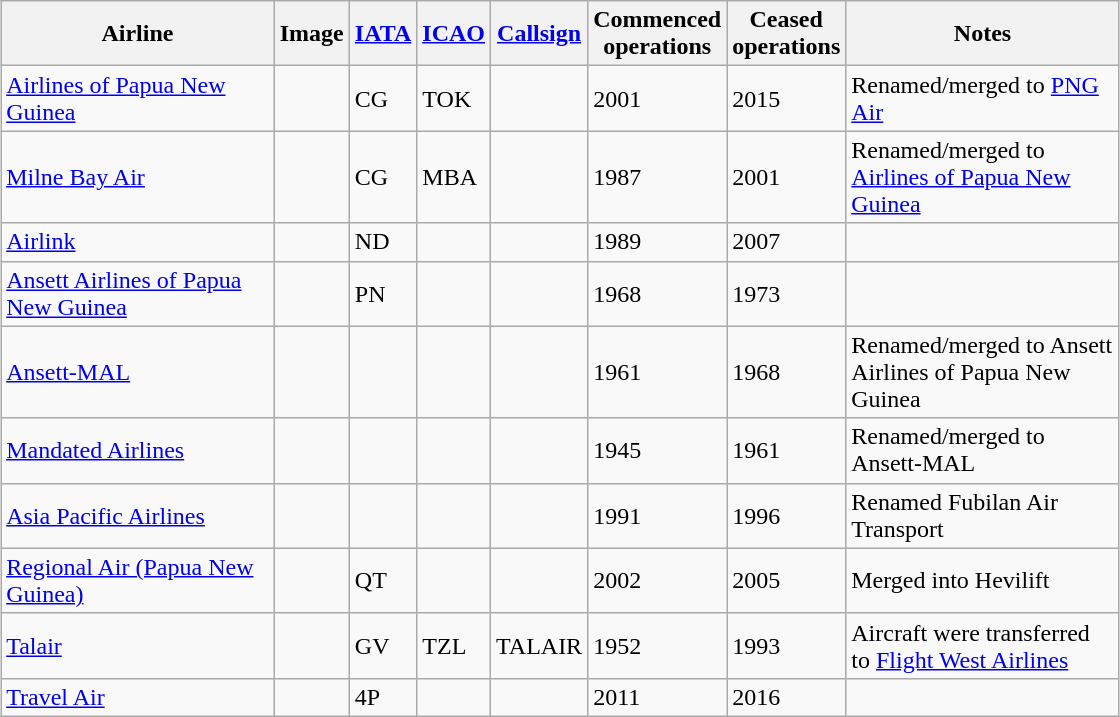<table class="wikitable sortable" style="border-collapse:collapse; margin:auto;" border="1" cellpadding="3">
<tr valign="middle">
<th style="width:175px;">Airline</th>
<th>Image</th>
<th><a href='#'>IATA</a></th>
<th><a href='#'>ICAO</a></th>
<th><a href='#'>Callsign</a></th>
<th>Commenced<br>operations</th>
<th>Ceased<br>operations</th>
<th style="width:175px;">Notes</th>
</tr>
<tr>
<td><a href='#'>Airlines of Papua New Guinea</a></td>
<td></td>
<td>CG</td>
<td>TOK</td>
<td></td>
<td>2001</td>
<td>2015</td>
<td>Renamed/merged to <a href='#'>PNG Air</a></td>
</tr>
<tr>
<td><a href='#'>Milne Bay Air</a></td>
<td></td>
<td>CG</td>
<td>MBA</td>
<td></td>
<td>1987</td>
<td>2001</td>
<td>Renamed/merged to <a href='#'>Airlines of Papua New Guinea</a></td>
</tr>
<tr>
<td><a href='#'>Airlink</a></td>
<td></td>
<td>ND</td>
<td></td>
<td></td>
<td>1989</td>
<td>2007</td>
<td></td>
</tr>
<tr>
<td><a href='#'>Ansett Airlines of Papua New Guinea</a></td>
<td></td>
<td>PN</td>
<td></td>
<td></td>
<td>1968</td>
<td>1973</td>
<td></td>
</tr>
<tr>
<td><a href='#'>Ansett-MAL</a></td>
<td></td>
<td></td>
<td></td>
<td></td>
<td>1961</td>
<td>1968</td>
<td>Renamed/merged to Ansett Airlines of Papua New Guinea</td>
</tr>
<tr>
<td><a href='#'>Mandated Airlines</a></td>
<td></td>
<td></td>
<td></td>
<td></td>
<td>1945</td>
<td>1961</td>
<td>Renamed/merged to Ansett-MAL</td>
</tr>
<tr>
<td><a href='#'>Asia Pacific Airlines</a></td>
<td></td>
<td></td>
<td></td>
<td></td>
<td>1991</td>
<td>1996</td>
<td>Renamed Fubilan Air Transport</td>
</tr>
<tr>
<td><a href='#'>Regional Air (Papua New Guinea)</a></td>
<td></td>
<td>QT</td>
<td></td>
<td></td>
<td>2002</td>
<td>2005</td>
<td>Merged into Hevilift</td>
</tr>
<tr>
<td><a href='#'>Talair</a></td>
<td></td>
<td>GV</td>
<td>TZL</td>
<td>TALAIR</td>
<td>1952</td>
<td>1993</td>
<td>Aircraft were transferred to <a href='#'>Flight West Airlines</a></td>
</tr>
<tr>
<td><a href='#'>Travel Air</a></td>
<td></td>
<td>4P</td>
<td></td>
<td></td>
<td>2011</td>
<td>2016</td>
<td></td>
</tr>
</table>
